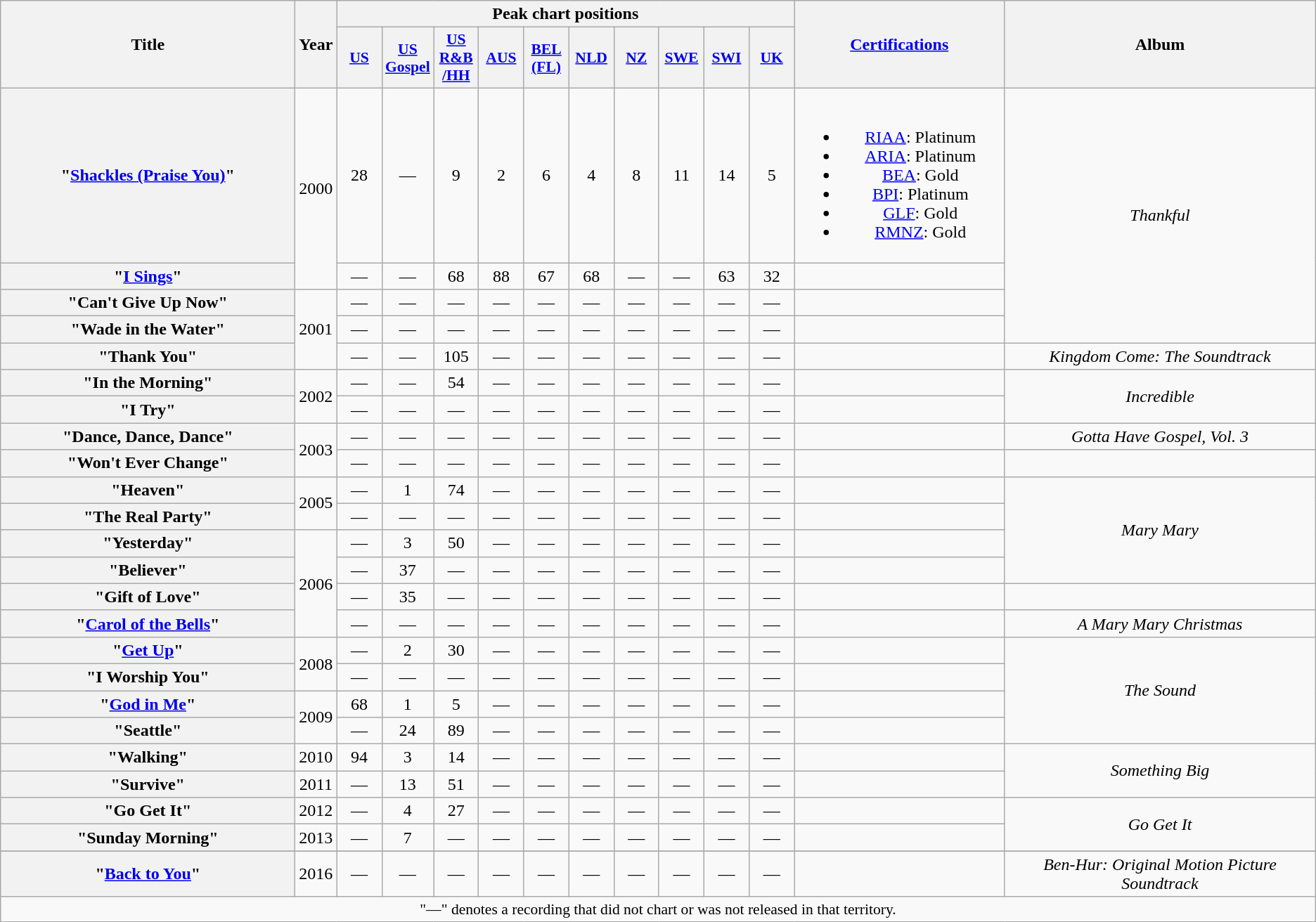<table class="wikitable plainrowheaders" style="text-align:center;">
<tr>
<th scope="col" rowspan="2" style="width:17em;">Title</th>
<th scope="col" rowspan="2">Year</th>
<th scope="col" colspan="10">Peak chart positions</th>
<th scope="col" rowspan="2" style="width:12em;"><a href='#'>Certifications</a></th>
<th scope="col" rowspan="2">Album</th>
</tr>
<tr>
<th scope="col" style="width:2.5em;font-size:90%;"><a href='#'>US</a><br></th>
<th scope="col" style="width:2.5em;font-size:90%;"><a href='#'>US Gospel</a><br></th>
<th scope="col" style="width:2.5em;font-size:90%;"><a href='#'>US R&B<br>/HH</a><br></th>
<th scope="col" style="width:2.5em;font-size:90%;"><a href='#'>AUS</a><br></th>
<th scope="col" style="width:2.5em;font-size:90%;"><a href='#'>BEL<br>(FL)</a><br></th>
<th scope="col" style="width:2.5em;font-size:90%;"><a href='#'>NLD</a><br></th>
<th scope="col" style="width:2.5em;font-size:90%;"><a href='#'>NZ</a><br></th>
<th scope="col" style="width:2.5em;font-size:90%;"><a href='#'>SWE</a><br></th>
<th scope="col" style="width:2.5em;font-size:90%;"><a href='#'>SWI</a><br></th>
<th scope="col" style="width:2.5em;font-size:90%;"><a href='#'>UK</a><br></th>
</tr>
<tr>
<th scope="row">"<a href='#'>Shackles (Praise You)</a>"</th>
<td rowspan="2">2000</td>
<td>28</td>
<td>—</td>
<td>9</td>
<td>2</td>
<td>6</td>
<td>4</td>
<td>8</td>
<td>11</td>
<td>14</td>
<td>5</td>
<td><br><ul><li><a href='#'>RIAA</a>: Platinum</li><li><a href='#'>ARIA</a>: Platinum</li><li><a href='#'>BEA</a>: Gold</li><li><a href='#'>BPI</a>: Platinum</li><li><a href='#'>GLF</a>: Gold</li><li><a href='#'>RMNZ</a>: Gold</li></ul></td>
<td rowspan="4"><em>Thankful</em></td>
</tr>
<tr>
<th scope="row">"<a href='#'>I Sings</a>"<br></th>
<td>—</td>
<td>—</td>
<td>68</td>
<td>88</td>
<td>67</td>
<td>68</td>
<td>—</td>
<td>—</td>
<td>63</td>
<td>32</td>
<td></td>
</tr>
<tr>
<th scope="row">"Can't Give Up Now"</th>
<td rowspan="3">2001</td>
<td>—</td>
<td>—</td>
<td>—</td>
<td>—</td>
<td>—</td>
<td>—</td>
<td>—</td>
<td>—</td>
<td>—</td>
<td>—</td>
<td></td>
</tr>
<tr>
<th scope="row">"Wade in the Water"</th>
<td>—</td>
<td>—</td>
<td>—</td>
<td>—</td>
<td>—</td>
<td>—</td>
<td>—</td>
<td>—</td>
<td>—</td>
<td>—</td>
<td></td>
</tr>
<tr>
<th scope="row">"Thank You"<br></th>
<td>—</td>
<td>—</td>
<td>105</td>
<td>—</td>
<td>—</td>
<td>—</td>
<td>—</td>
<td>—</td>
<td>—</td>
<td>—</td>
<td></td>
<td><em>Kingdom Come: The Soundtrack</em></td>
</tr>
<tr>
<th scope="row">"In the Morning"</th>
<td rowspan="2">2002</td>
<td>—</td>
<td>—</td>
<td>54</td>
<td>—</td>
<td>—</td>
<td>—</td>
<td>—</td>
<td>—</td>
<td>—</td>
<td>—</td>
<td></td>
<td rowspan="2"><em>Incredible</em></td>
</tr>
<tr>
<th scope="row">"I Try"</th>
<td>—</td>
<td>—</td>
<td>—</td>
<td>—</td>
<td>—</td>
<td>—</td>
<td>—</td>
<td>—</td>
<td>—</td>
<td>—</td>
<td></td>
</tr>
<tr>
<th scope="row">"Dance, Dance, Dance"</th>
<td rowspan="2">2003</td>
<td>—</td>
<td>—</td>
<td>—</td>
<td>—</td>
<td>—</td>
<td>—</td>
<td>—</td>
<td>—</td>
<td>—</td>
<td>—</td>
<td></td>
<td><em>Gotta Have Gospel, Vol. 3</em></td>
</tr>
<tr>
<th scope="row">"Won't Ever Change"</th>
<td>—</td>
<td>—</td>
<td>—</td>
<td>—</td>
<td>—</td>
<td>—</td>
<td>—</td>
<td>—</td>
<td>—</td>
<td>—</td>
<td></td>
<td></td>
</tr>
<tr>
<th scope="row">"Heaven"</th>
<td rowspan="2">2005</td>
<td>—</td>
<td>1</td>
<td>74</td>
<td>—</td>
<td>—</td>
<td>—</td>
<td>—</td>
<td>—</td>
<td>—</td>
<td>—</td>
<td></td>
<td rowspan="4"><em>Mary Mary</em></td>
</tr>
<tr>
<th scope="row">"The Real Party"</th>
<td>—</td>
<td>—</td>
<td>—</td>
<td>—</td>
<td>—</td>
<td>—</td>
<td>—</td>
<td>—</td>
<td>—</td>
<td>—</td>
<td></td>
</tr>
<tr>
<th scope="row">"Yesterday"</th>
<td rowspan="4">2006</td>
<td>—</td>
<td>3</td>
<td>50</td>
<td>—</td>
<td>—</td>
<td>—</td>
<td>—</td>
<td>—</td>
<td>—</td>
<td>—</td>
<td></td>
</tr>
<tr>
<th scope="row">"Believer"</th>
<td>—</td>
<td>37</td>
<td>—</td>
<td>—</td>
<td>—</td>
<td>—</td>
<td>—</td>
<td>—</td>
<td>—</td>
<td>—</td>
<td></td>
</tr>
<tr>
<th scope="row">"Gift of Love"</th>
<td>—</td>
<td>35</td>
<td>—</td>
<td>—</td>
<td>—</td>
<td>—</td>
<td>—</td>
<td>—</td>
<td>—</td>
<td>—</td>
<td></td>
<td></td>
</tr>
<tr>
<th scope="row">"<a href='#'>Carol of the Bells</a>"</th>
<td>—</td>
<td>—</td>
<td>—</td>
<td>—</td>
<td>—</td>
<td>—</td>
<td>—</td>
<td>—</td>
<td>—</td>
<td>—</td>
<td></td>
<td><em>A Mary Mary Christmas</em></td>
</tr>
<tr>
<th scope="row">"<a href='#'>Get Up</a>"</th>
<td rowspan="2">2008</td>
<td>—</td>
<td>2</td>
<td>30</td>
<td>—</td>
<td>—</td>
<td>—</td>
<td>—</td>
<td>—</td>
<td>—</td>
<td>—</td>
<td></td>
<td rowspan="4"><em>The Sound</em></td>
</tr>
<tr>
<th scope="row">"I Worship You"</th>
<td>—</td>
<td>—</td>
<td>—</td>
<td>—</td>
<td>—</td>
<td>—</td>
<td>—</td>
<td>—</td>
<td>—</td>
<td>—</td>
<td></td>
</tr>
<tr>
<th scope="row">"<a href='#'>God in Me</a>"</th>
<td rowspan="2">2009</td>
<td>68</td>
<td>1</td>
<td>5</td>
<td>—</td>
<td>—</td>
<td>—</td>
<td>—</td>
<td>—</td>
<td>—</td>
<td>—</td>
<td></td>
</tr>
<tr>
<th scope="row">"Seattle"</th>
<td>—</td>
<td>24</td>
<td>89</td>
<td>—</td>
<td>—</td>
<td>—</td>
<td>—</td>
<td>—</td>
<td>—</td>
<td>—</td>
<td></td>
</tr>
<tr>
<th scope="row">"Walking"</th>
<td>2010</td>
<td>94</td>
<td>3</td>
<td>14</td>
<td>—</td>
<td>—</td>
<td>—</td>
<td>—</td>
<td>—</td>
<td>—</td>
<td>—</td>
<td></td>
<td rowspan="2"><em>Something Big</em></td>
</tr>
<tr>
<th scope="row">"Survive"</th>
<td>2011</td>
<td>—</td>
<td>13</td>
<td>51</td>
<td>—</td>
<td>—</td>
<td>—</td>
<td>—</td>
<td>—</td>
<td>—</td>
<td>—</td>
<td></td>
</tr>
<tr>
<th scope="row">"Go Get It"</th>
<td>2012</td>
<td>—</td>
<td>4</td>
<td>27</td>
<td>—</td>
<td>—</td>
<td>—</td>
<td>—</td>
<td>—</td>
<td>—</td>
<td>—</td>
<td></td>
<td rowspan="2"><em>Go Get It</em></td>
</tr>
<tr>
<th scope="row">"Sunday Morning"</th>
<td>2013</td>
<td>—</td>
<td>7</td>
<td>—</td>
<td>—</td>
<td>—</td>
<td>—</td>
<td>—</td>
<td>—</td>
<td>—</td>
<td>—</td>
<td></td>
</tr>
<tr>
</tr>
<tr>
<th scope="row">"<a href='#'>Back to You</a>"</th>
<td>2016</td>
<td>—</td>
<td>—</td>
<td>—</td>
<td>—</td>
<td>—</td>
<td>—</td>
<td>—</td>
<td>—</td>
<td>—</td>
<td>—</td>
<td></td>
<td><em>Ben-Hur: Original Motion Picture Soundtrack</em></td>
</tr>
<tr>
<td colspan="14" style="font-size:90%;">"—" denotes a recording that did not chart or was not released in that territory.</td>
</tr>
</table>
